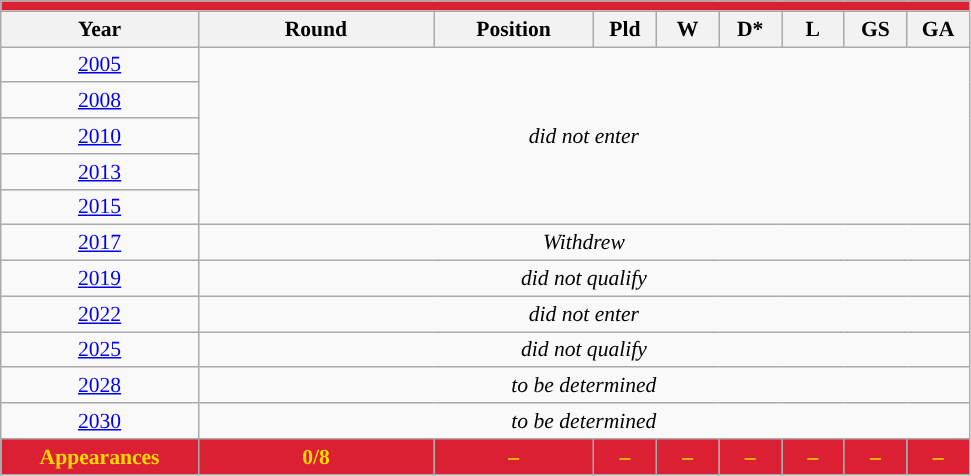<table class="wikitable" style="text-align: center;font-size:90%;">
<tr>
<th colspan="9" style="background: #DA2032; color: #FFD900;"><a href='#'></a></th>
</tr>
<tr>
<th width=125>Year</th>
<th width=150>Round</th>
<th width=100>Position</th>
<th width=35>Pld</th>
<th width=35>W</th>
<th width=35>D*</th>
<th width=35>L</th>
<th width=35>GS</th>
<th width=35>GA</th>
</tr>
<tr>
<td> <a href='#'>2005</a></td>
<td colspan="8" rowspan="5"><em>did not enter</em></td>
</tr>
<tr>
<td> <a href='#'>2008</a></td>
</tr>
<tr>
<td> <a href='#'>2010</a></td>
</tr>
<tr>
<td> <a href='#'>2013</a></td>
</tr>
<tr>
<td> <a href='#'>2015</a></td>
</tr>
<tr>
<td> <a href='#'>2017</a></td>
<td colspan="8"><em>Withdrew</em></td>
</tr>
<tr>
<td> <a href='#'>2019</a></td>
<td colspan="8"><em>did not qualify</em></td>
</tr>
<tr>
<td> <a href='#'>2022</a></td>
<td colspan="8"><em>did not enter</em></td>
</tr>
<tr>
<td> <a href='#'>2025</a></td>
<td colspan="8"><em>did not qualify</em></td>
</tr>
<tr>
<td> <a href='#'>2028</a></td>
<td colspan="8"><em>to be determined</em></td>
</tr>
<tr>
<td>  <a href='#'>2030</a></td>
<td colspan="8"><em>to be determined</em></td>
</tr>
<tr>
<td colspan=1 style="background: #DA2032; color: #FFD900;"><strong>Appearances</strong></td>
<td style="background: #DA2032; color: #FFD900;"><strong>0/8</strong></td>
<td style="background: #DA2032; color: #FFD900;"><strong>–</strong></td>
<td style="background: #DA2032; color: #FFD900;"><strong>–</strong></td>
<td style="background: #DA2032; color: #FFD900;"><strong>–</strong></td>
<td style="background: #DA2032; color: #FFD900;"><strong>–</strong></td>
<td style="background: #DA2032; color: #FFD900;"><strong>–</strong></td>
<td style="background: #DA2032; color: #FFD900;"><strong>–</strong></td>
<td style="background: #DA2032; color: #FFD900;"><strong>–</strong></td>
</tr>
</table>
